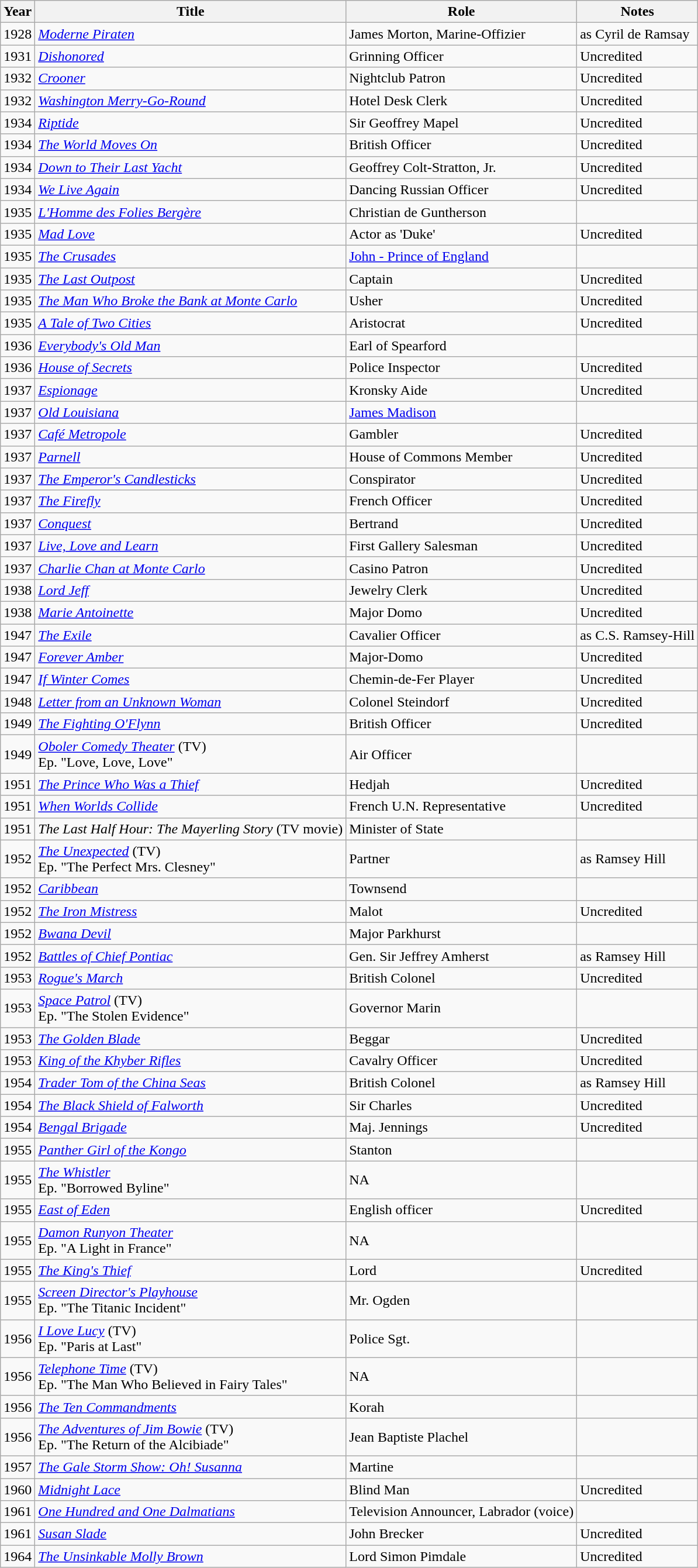<table class="wikitable">
<tr>
<th>Year</th>
<th>Title</th>
<th>Role</th>
<th>Notes</th>
</tr>
<tr>
<td>1928</td>
<td><em><a href='#'>Moderne Piraten</a></em></td>
<td>James Morton, Marine-Offizier</td>
<td>as Cyril de Ramsay</td>
</tr>
<tr>
<td>1931</td>
<td><em><a href='#'>Dishonored</a></em></td>
<td>Grinning Officer</td>
<td>Uncredited</td>
</tr>
<tr>
<td>1932</td>
<td><em><a href='#'>Crooner</a></em></td>
<td>Nightclub Patron</td>
<td>Uncredited</td>
</tr>
<tr>
<td>1932</td>
<td><em><a href='#'>Washington Merry-Go-Round</a></em></td>
<td>Hotel Desk Clerk</td>
<td>Uncredited</td>
</tr>
<tr>
<td>1934</td>
<td><em><a href='#'>Riptide</a></em></td>
<td>Sir Geoffrey Mapel</td>
<td>Uncredited</td>
</tr>
<tr>
<td>1934</td>
<td><em><a href='#'>The World Moves On</a></em></td>
<td>British Officer</td>
<td>Uncredited</td>
</tr>
<tr>
<td>1934</td>
<td><em><a href='#'>Down to Their Last Yacht</a></em></td>
<td>Geoffrey Colt-Stratton, Jr.</td>
<td>Uncredited</td>
</tr>
<tr>
<td>1934</td>
<td><em><a href='#'>We Live Again</a></em></td>
<td>Dancing Russian Officer</td>
<td>Uncredited</td>
</tr>
<tr>
<td>1935</td>
<td><em><a href='#'>L'Homme des Folies Bergère</a></em></td>
<td>Christian de Guntherson</td>
<td></td>
</tr>
<tr>
<td>1935</td>
<td><em><a href='#'>Mad Love</a></em></td>
<td>Actor as 'Duke'</td>
<td>Uncredited</td>
</tr>
<tr>
<td>1935</td>
<td><em><a href='#'>The Crusades</a></em></td>
<td><a href='#'>John - Prince of England</a></td>
<td></td>
</tr>
<tr>
<td>1935</td>
<td><em><a href='#'>The Last Outpost</a></em></td>
<td>Captain</td>
<td>Uncredited</td>
</tr>
<tr>
<td>1935</td>
<td><em><a href='#'>The Man Who Broke the Bank at Monte Carlo</a></em></td>
<td>Usher</td>
<td>Uncredited</td>
</tr>
<tr>
<td>1935</td>
<td><em><a href='#'>A Tale of Two Cities</a></em></td>
<td>Aristocrat</td>
<td>Uncredited</td>
</tr>
<tr>
<td>1936</td>
<td><em><a href='#'>Everybody's Old Man</a></em></td>
<td>Earl of Spearford</td>
<td></td>
</tr>
<tr>
<td>1936</td>
<td><em><a href='#'>House of Secrets</a></em></td>
<td>Police Inspector</td>
<td>Uncredited</td>
</tr>
<tr>
<td>1937</td>
<td><em><a href='#'>Espionage</a></em></td>
<td>Kronsky Aide</td>
<td>Uncredited</td>
</tr>
<tr>
<td>1937</td>
<td><em><a href='#'>Old Louisiana</a></em></td>
<td><a href='#'>James Madison</a></td>
<td></td>
</tr>
<tr>
<td>1937</td>
<td><em><a href='#'>Café Metropole</a></em></td>
<td>Gambler</td>
<td>Uncredited</td>
</tr>
<tr>
<td>1937</td>
<td><em><a href='#'>Parnell</a></em></td>
<td>House of Commons Member</td>
<td>Uncredited</td>
</tr>
<tr>
<td>1937</td>
<td><em><a href='#'>The Emperor's Candlesticks</a></em></td>
<td>Conspirator</td>
<td>Uncredited</td>
</tr>
<tr>
<td>1937</td>
<td><em><a href='#'>The Firefly</a></em></td>
<td>French Officer</td>
<td>Uncredited</td>
</tr>
<tr>
<td>1937</td>
<td><em><a href='#'>Conquest</a></em></td>
<td>Bertrand</td>
<td>Uncredited</td>
</tr>
<tr>
<td>1937</td>
<td><em><a href='#'>Live, Love and Learn</a></em></td>
<td>First Gallery Salesman</td>
<td>Uncredited</td>
</tr>
<tr>
<td>1937</td>
<td><em><a href='#'>Charlie Chan at Monte Carlo</a></em></td>
<td>Casino Patron</td>
<td>Uncredited</td>
</tr>
<tr>
<td>1938</td>
<td><em><a href='#'>Lord Jeff</a></em></td>
<td>Jewelry Clerk</td>
<td>Uncredited</td>
</tr>
<tr>
<td>1938</td>
<td><em><a href='#'>Marie Antoinette</a></em></td>
<td>Major Domo</td>
<td>Uncredited</td>
</tr>
<tr>
<td>1947</td>
<td><em><a href='#'>The Exile</a></em></td>
<td>Cavalier Officer</td>
<td>as C.S. Ramsey-Hill</td>
</tr>
<tr>
<td>1947</td>
<td><em><a href='#'>Forever Amber</a></em></td>
<td>Major-Domo</td>
<td>Uncredited</td>
</tr>
<tr>
<td>1947</td>
<td><em><a href='#'>If Winter Comes</a></em></td>
<td>Chemin-de-Fer Player</td>
<td>Uncredited</td>
</tr>
<tr>
<td>1948</td>
<td><em><a href='#'>Letter from an Unknown Woman</a></em></td>
<td>Colonel Steindorf</td>
<td>Uncredited</td>
</tr>
<tr>
<td>1949</td>
<td><em><a href='#'>The Fighting O'Flynn</a></em></td>
<td>British Officer</td>
<td>Uncredited</td>
</tr>
<tr>
<td>1949</td>
<td><em><a href='#'>Oboler Comedy Theater</a></em> (TV)<br>Ep. "Love, Love, Love"</td>
<td>Air Officer</td>
<td></td>
</tr>
<tr>
<td>1951</td>
<td><em><a href='#'>The Prince Who Was a Thief</a></em></td>
<td>Hedjah</td>
<td>Uncredited</td>
</tr>
<tr>
<td>1951</td>
<td><em><a href='#'>When Worlds Collide</a></em></td>
<td>French U.N. Representative</td>
<td>Uncredited</td>
</tr>
<tr>
<td>1951</td>
<td><em>The Last Half Hour: The Mayerling Story</em> (TV movie)</td>
<td>Minister of State</td>
<td></td>
</tr>
<tr>
<td>1952</td>
<td><em><a href='#'>The Unexpected</a></em> (TV)<br>Ep. "The Perfect Mrs. Clesney"</td>
<td>Partner</td>
<td>as Ramsey Hill</td>
</tr>
<tr>
<td>1952</td>
<td><em><a href='#'>Caribbean</a></em></td>
<td>Townsend</td>
<td></td>
</tr>
<tr>
<td>1952</td>
<td><em><a href='#'>The Iron Mistress</a></em></td>
<td>Malot</td>
<td>Uncredited</td>
</tr>
<tr>
<td>1952</td>
<td><em><a href='#'>Bwana Devil</a></em></td>
<td>Major Parkhurst</td>
<td></td>
</tr>
<tr>
<td>1952</td>
<td><em><a href='#'>Battles of Chief Pontiac</a></em></td>
<td>Gen. Sir Jeffrey Amherst</td>
<td>as Ramsey Hill</td>
</tr>
<tr>
<td>1953</td>
<td><em><a href='#'>Rogue's March</a></em></td>
<td>British Colonel</td>
<td>Uncredited</td>
</tr>
<tr>
<td>1953</td>
<td><em><a href='#'>Space Patrol</a></em> (TV)<br>Ep. "The Stolen Evidence"</td>
<td>Governor Marin</td>
<td></td>
</tr>
<tr>
<td>1953</td>
<td><em><a href='#'>The Golden Blade</a></em></td>
<td>Beggar</td>
<td>Uncredited</td>
</tr>
<tr>
<td>1953</td>
<td><em><a href='#'>King of the Khyber Rifles</a></em></td>
<td>Cavalry Officer</td>
<td>Uncredited</td>
</tr>
<tr>
<td>1954</td>
<td><em><a href='#'>Trader Tom of the China Seas</a></em></td>
<td>British Colonel</td>
<td>as Ramsey Hill</td>
</tr>
<tr>
<td>1954</td>
<td><em><a href='#'>The Black Shield of Falworth</a></em></td>
<td>Sir Charles</td>
<td>Uncredited</td>
</tr>
<tr>
<td>1954</td>
<td><em><a href='#'>Bengal Brigade</a></em></td>
<td>Maj. Jennings</td>
<td>Uncredited</td>
</tr>
<tr>
<td>1955</td>
<td><em><a href='#'>Panther Girl of the Kongo</a></em></td>
<td>Stanton</td>
<td></td>
</tr>
<tr>
<td>1955</td>
<td><em><a href='#'>The Whistler</a></em><br>Ep. "Borrowed Byline"</td>
<td>NA</td>
<td></td>
</tr>
<tr>
<td>1955</td>
<td><em><a href='#'>East of Eden</a></em></td>
<td>English officer</td>
<td>Uncredited</td>
</tr>
<tr>
<td>1955</td>
<td><em><a href='#'>Damon Runyon Theater</a></em><br>Ep. "A Light in France"</td>
<td>NA</td>
<td></td>
</tr>
<tr>
<td>1955</td>
<td><em><a href='#'>The King's Thief</a></em></td>
<td>Lord</td>
<td>Uncredited</td>
</tr>
<tr>
<td>1955</td>
<td><em><a href='#'>Screen Director's Playhouse</a></em><br>Ep. "The Titanic Incident"</td>
<td>Mr. Ogden</td>
<td></td>
</tr>
<tr>
<td>1956</td>
<td><em><a href='#'>I Love Lucy</a></em> (TV)<br>Ep. "Paris at Last"</td>
<td>Police Sgt.</td>
<td></td>
</tr>
<tr>
<td>1956</td>
<td><em><a href='#'>Telephone Time</a></em> (TV)<br>Ep. "The Man Who Believed in Fairy Tales"</td>
<td>NA</td>
<td></td>
</tr>
<tr>
<td>1956</td>
<td><em><a href='#'>The Ten Commandments</a></em></td>
<td>Korah</td>
<td></td>
</tr>
<tr>
<td>1956</td>
<td><em><a href='#'>The Adventures of Jim Bowie</a></em> (TV)<br>Ep. "The Return of the Alcibiade"</td>
<td>Jean Baptiste Plachel</td>
<td></td>
</tr>
<tr>
<td>1957</td>
<td><em><a href='#'>The Gale Storm Show: Oh! Susanna</a></em></td>
<td>Martine</td>
<td></td>
</tr>
<tr>
<td>1960</td>
<td><em><a href='#'>Midnight Lace</a></em></td>
<td>Blind Man</td>
<td>Uncredited</td>
</tr>
<tr>
<td>1961</td>
<td><em><a href='#'>One Hundred and One Dalmatians</a></em></td>
<td>Television Announcer, Labrador (voice)</td>
<td></td>
</tr>
<tr>
<td>1961</td>
<td><em><a href='#'>Susan Slade</a></em></td>
<td>John Brecker</td>
<td>Uncredited</td>
</tr>
<tr>
<td>1964</td>
<td><em><a href='#'>The Unsinkable Molly Brown</a></em></td>
<td>Lord Simon Pimdale</td>
<td>Uncredited</td>
</tr>
</table>
